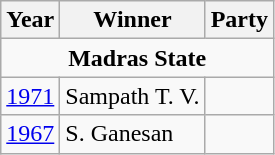<table class="wikitable sortable">
<tr>
<th>Year</th>
<th>Winner</th>
<th colspan="2">Party</th>
</tr>
<tr>
<td style="text-align: center;" colspan="4"><strong>Madras State</strong></td>
</tr>
<tr>
<td><a href='#'>1971</a></td>
<td>Sampath T. V.</td>
<td></td>
</tr>
<tr>
<td><a href='#'>1967</a></td>
<td>S. Ganesan</td>
<td></td>
</tr>
</table>
